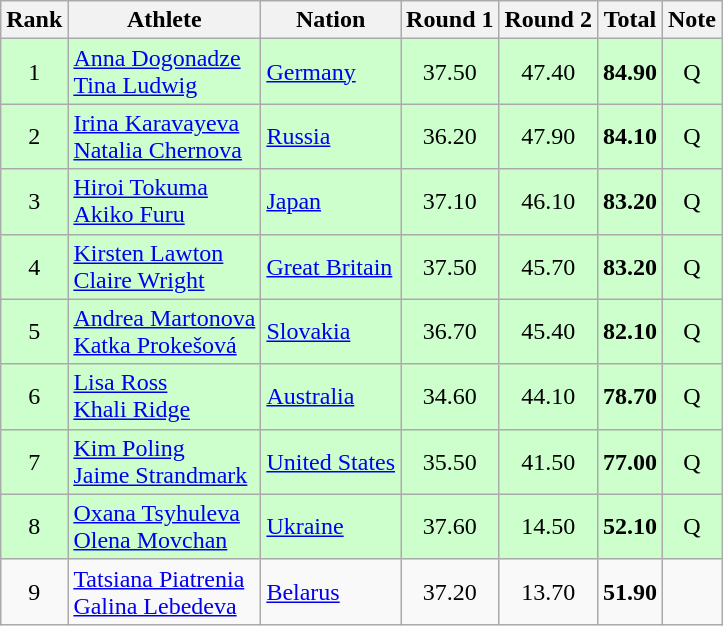<table class="wikitable sortable" style="text-align:center">
<tr>
<th>Rank</th>
<th>Athlete</th>
<th>Nation</th>
<th>Round 1</th>
<th>Round 2</th>
<th>Total</th>
<th>Note</th>
</tr>
<tr bgcolor=ccffcc>
<td>1</td>
<td align=left><a href='#'>Anna Dogonadze</a><br><a href='#'>Tina Ludwig</a></td>
<td align=left> <a href='#'>Germany</a></td>
<td>37.50</td>
<td>47.40</td>
<td><strong>84.90</strong></td>
<td>Q</td>
</tr>
<tr bgcolor=ccffcc>
<td>2</td>
<td align=left><a href='#'>Irina Karavayeva</a><br><a href='#'>Natalia Chernova</a></td>
<td align=left> <a href='#'>Russia</a></td>
<td>36.20</td>
<td>47.90</td>
<td><strong>84.10</strong></td>
<td>Q</td>
</tr>
<tr bgcolor=ccffcc>
<td>3</td>
<td align=left><a href='#'>Hiroi Tokuma</a><br><a href='#'>Akiko Furu</a></td>
<td align=left> <a href='#'>Japan</a></td>
<td>37.10</td>
<td>46.10</td>
<td><strong>83.20</strong></td>
<td>Q</td>
</tr>
<tr bgcolor=ccffcc>
<td>4</td>
<td align=left><a href='#'>Kirsten Lawton</a><br><a href='#'>Claire Wright</a></td>
<td align=left> <a href='#'>Great Britain</a></td>
<td>37.50</td>
<td>45.70</td>
<td><strong>83.20</strong></td>
<td>Q</td>
</tr>
<tr bgcolor=ccffcc>
<td>5</td>
<td align=left><a href='#'>Andrea Martonova</a><br><a href='#'>Katka Prokešová</a></td>
<td align=left> <a href='#'>Slovakia</a></td>
<td>36.70</td>
<td>45.40</td>
<td><strong>82.10</strong></td>
<td>Q</td>
</tr>
<tr bgcolor=ccffcc>
<td>6</td>
<td align=left><a href='#'>Lisa Ross</a><br><a href='#'>Khali Ridge</a></td>
<td align=left> <a href='#'>Australia</a></td>
<td>34.60</td>
<td>44.10</td>
<td><strong>78.70</strong></td>
<td>Q</td>
</tr>
<tr bgcolor=ccffcc>
<td>7</td>
<td align=left><a href='#'>Kim Poling</a><br><a href='#'>Jaime Strandmark</a></td>
<td align=left> <a href='#'>United States</a></td>
<td>35.50</td>
<td>41.50</td>
<td><strong>77.00</strong></td>
<td>Q</td>
</tr>
<tr bgcolor=ccffcc>
<td>8</td>
<td align=left><a href='#'>Oxana Tsyhuleva</a><br><a href='#'>Olena Movchan</a></td>
<td align=left> <a href='#'>Ukraine</a></td>
<td>37.60</td>
<td>14.50</td>
<td><strong>52.10</strong></td>
<td>Q</td>
</tr>
<tr>
<td>9</td>
<td align=left><a href='#'>Tatsiana Piatrenia</a><br><a href='#'>Galina Lebedeva</a></td>
<td align=left> <a href='#'>Belarus</a></td>
<td>37.20</td>
<td>13.70</td>
<td><strong>51.90</strong></td>
<td></td>
</tr>
</table>
